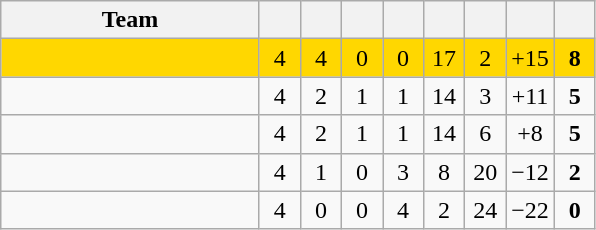<table class="wikitable" style="text-align:center">
<tr>
<th width=165>Team</th>
<th width=20></th>
<th width=20></th>
<th width=20></th>
<th width=20></th>
<th width=20></th>
<th width=20></th>
<th width=20></th>
<th width=20></th>
</tr>
<tr align=center bgcolor=gold>
<td align=left></td>
<td>4</td>
<td>4</td>
<td>0</td>
<td>0</td>
<td>17</td>
<td>2</td>
<td>+15</td>
<td><strong>8</strong></td>
</tr>
<tr align=center>
<td align=left></td>
<td>4</td>
<td>2</td>
<td>1</td>
<td>1</td>
<td>14</td>
<td>3</td>
<td>+11</td>
<td><strong>5</strong></td>
</tr>
<tr align=center>
<td align=left></td>
<td>4</td>
<td>2</td>
<td>1</td>
<td>1</td>
<td>14</td>
<td>6</td>
<td>+8</td>
<td><strong>5</strong></td>
</tr>
<tr align=center>
<td align=left></td>
<td>4</td>
<td>1</td>
<td>0</td>
<td>3</td>
<td>8</td>
<td>20</td>
<td>−12</td>
<td><strong>2</strong></td>
</tr>
<tr align=center>
<td align=left></td>
<td>4</td>
<td>0</td>
<td>0</td>
<td>4</td>
<td>2</td>
<td>24</td>
<td>−22</td>
<td><strong>0</strong></td>
</tr>
</table>
